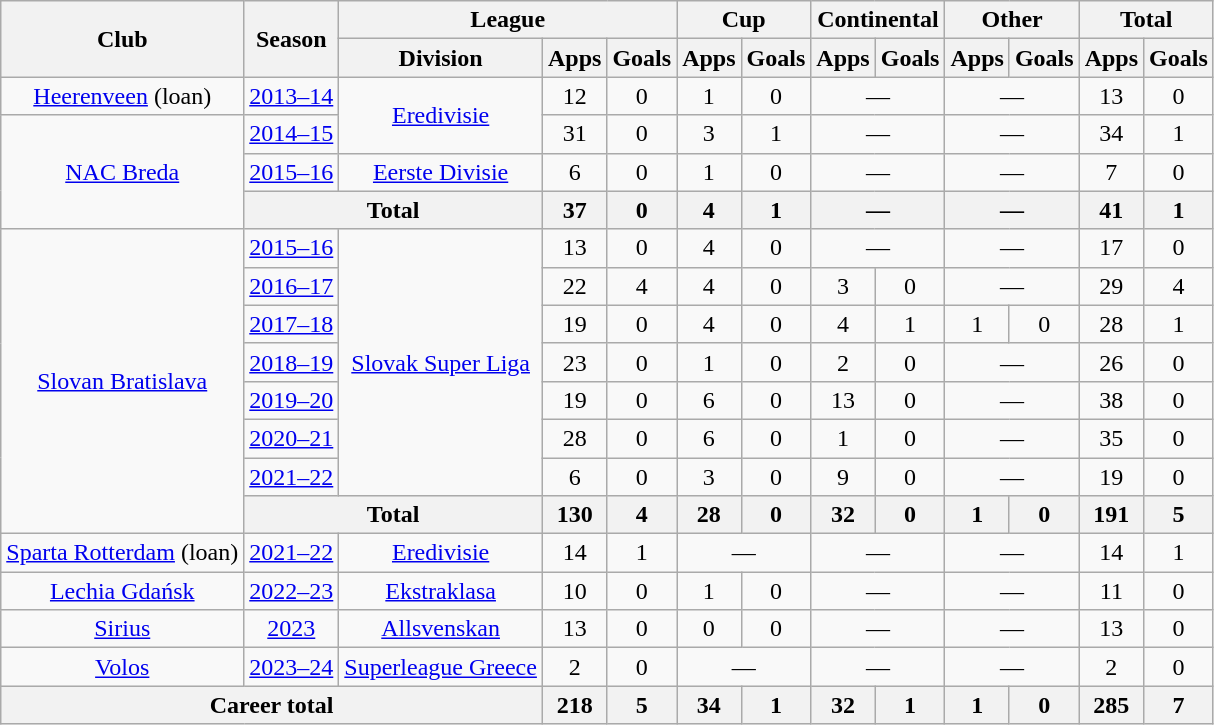<table class="wikitable" style="text-align:center">
<tr>
<th rowspan=2>Club</th>
<th rowspan=2>Season</th>
<th colspan=3>League</th>
<th colspan=2>Cup</th>
<th colspan=2>Continental</th>
<th colspan=2>Other</th>
<th colspan=2>Total</th>
</tr>
<tr>
<th>Division</th>
<th>Apps</th>
<th>Goals</th>
<th>Apps</th>
<th>Goals</th>
<th>Apps</th>
<th>Goals</th>
<th>Apps</th>
<th>Goals</th>
<th>Apps</th>
<th>Goals</th>
</tr>
<tr>
<td><a href='#'>Heerenveen</a> (loan)</td>
<td><a href='#'>2013–14</a></td>
<td rowspan="2"><a href='#'>Eredivisie</a></td>
<td>12</td>
<td>0</td>
<td>1</td>
<td>0</td>
<td colspan="2">—</td>
<td colspan="2">—</td>
<td>13</td>
<td>0</td>
</tr>
<tr>
<td rowspan="3"><a href='#'>NAC Breda</a></td>
<td><a href='#'>2014–15</a></td>
<td>31</td>
<td>0</td>
<td>3</td>
<td>1</td>
<td colspan="2">—</td>
<td colspan="2">—</td>
<td>34</td>
<td>1</td>
</tr>
<tr>
<td><a href='#'>2015–16</a></td>
<td><a href='#'>Eerste Divisie</a></td>
<td>6</td>
<td>0</td>
<td>1</td>
<td>0</td>
<td colspan="2">—</td>
<td colspan="2">—</td>
<td>7</td>
<td>0</td>
</tr>
<tr>
<th colspan="2">Total</th>
<th>37</th>
<th>0</th>
<th>4</th>
<th>1</th>
<th colspan="2">—</th>
<th colspan="2">—</th>
<th>41</th>
<th>1</th>
</tr>
<tr>
<td rowspan="8"><a href='#'>Slovan Bratislava</a></td>
<td><a href='#'>2015–16</a></td>
<td rowspan="7"><a href='#'>Slovak Super Liga</a></td>
<td>13</td>
<td>0</td>
<td>4</td>
<td>0</td>
<td colspan="2">—</td>
<td colspan="2">—</td>
<td>17</td>
<td>0</td>
</tr>
<tr>
<td><a href='#'>2016–17</a></td>
<td>22</td>
<td>4</td>
<td>4</td>
<td>0</td>
<td>3</td>
<td>0</td>
<td colspan="2">—</td>
<td>29</td>
<td>4</td>
</tr>
<tr>
<td><a href='#'>2017–18</a></td>
<td>19</td>
<td>0</td>
<td>4</td>
<td>0</td>
<td>4</td>
<td>1</td>
<td>1</td>
<td>0</td>
<td>28</td>
<td>1</td>
</tr>
<tr>
<td><a href='#'>2018–19</a></td>
<td>23</td>
<td>0</td>
<td>1</td>
<td>0</td>
<td>2</td>
<td>0</td>
<td colspan="2">—</td>
<td>26</td>
<td>0</td>
</tr>
<tr>
<td><a href='#'>2019–20</a></td>
<td>19</td>
<td>0</td>
<td>6</td>
<td>0</td>
<td>13</td>
<td>0</td>
<td colspan="2">—</td>
<td>38</td>
<td>0</td>
</tr>
<tr>
<td><a href='#'>2020–21</a></td>
<td>28</td>
<td>0</td>
<td>6</td>
<td>0</td>
<td>1</td>
<td>0</td>
<td colspan="2">—</td>
<td>35</td>
<td>0</td>
</tr>
<tr>
<td><a href='#'>2021–22</a></td>
<td>6</td>
<td>0</td>
<td>3</td>
<td>0</td>
<td>9</td>
<td>0</td>
<td colspan="2">—</td>
<td>19</td>
<td>0</td>
</tr>
<tr>
<th colspan="2">Total</th>
<th>130</th>
<th>4</th>
<th>28</th>
<th>0</th>
<th>32</th>
<th>0</th>
<th>1</th>
<th>0</th>
<th>191</th>
<th>5</th>
</tr>
<tr>
<td><a href='#'>Sparta Rotterdam</a> (loan)</td>
<td><a href='#'>2021–22</a></td>
<td><a href='#'>Eredivisie</a></td>
<td>14</td>
<td>1</td>
<td colspan="2">—</td>
<td colspan="2">—</td>
<td colspan="2">—</td>
<td>14</td>
<td>1</td>
</tr>
<tr>
<td><a href='#'>Lechia Gdańsk</a></td>
<td><a href='#'>2022–23</a></td>
<td><a href='#'>Ekstraklasa</a></td>
<td>10</td>
<td>0</td>
<td>1</td>
<td>0</td>
<td colspan="2">—</td>
<td colspan="2">—</td>
<td>11</td>
<td>0</td>
</tr>
<tr>
<td><a href='#'>Sirius</a></td>
<td><a href='#'>2023</a></td>
<td><a href='#'>Allsvenskan</a></td>
<td>13</td>
<td>0</td>
<td>0</td>
<td>0</td>
<td colspan="2">—</td>
<td colspan="2">—</td>
<td>13</td>
<td>0</td>
</tr>
<tr>
<td><a href='#'>Volos</a></td>
<td><a href='#'>2023–24</a></td>
<td><a href='#'>Superleague Greece</a></td>
<td>2</td>
<td>0</td>
<td colspan="2">—</td>
<td colspan="2">—</td>
<td colspan="2">—</td>
<td>2</td>
<td>0</td>
</tr>
<tr>
<th colspan="3">Career total</th>
<th>218</th>
<th>5</th>
<th>34</th>
<th>1</th>
<th>32</th>
<th>1</th>
<th>1</th>
<th>0</th>
<th>285</th>
<th>7</th>
</tr>
</table>
